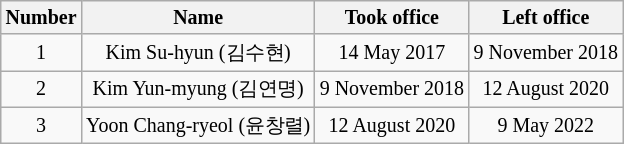<table class="wikitable" style="font-size:10pt; text-align: center;">
<tr>
<th>Number</th>
<th>Name</th>
<th>Took office</th>
<th>Left office</th>
</tr>
<tr>
<td>1</td>
<td>Kim Su-hyun (김수현)</td>
<td>14 May 2017</td>
<td>9 November 2018</td>
</tr>
<tr>
<td>2</td>
<td>Kim Yun-myung (김연명)</td>
<td>9 November 2018</td>
<td>12 August 2020</td>
</tr>
<tr>
<td>3</td>
<td>Yoon Chang-ryeol (윤창렬)</td>
<td>12 August 2020</td>
<td>9 May 2022</td>
</tr>
</table>
